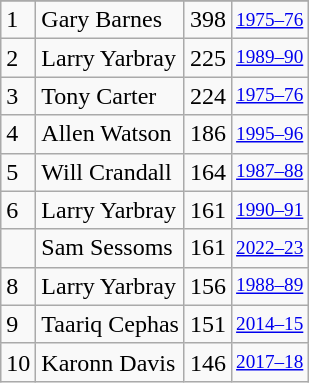<table class="wikitable">
<tr>
</tr>
<tr>
<td>1</td>
<td>Gary Barnes</td>
<td>398</td>
<td style="font-size:80%;"><a href='#'>1975–76</a></td>
</tr>
<tr>
<td>2</td>
<td>Larry Yarbray</td>
<td>225</td>
<td style="font-size:80%;"><a href='#'>1989–90</a></td>
</tr>
<tr>
<td>3</td>
<td>Tony Carter</td>
<td>224</td>
<td style="font-size:80%;"><a href='#'>1975–76</a></td>
</tr>
<tr>
<td>4</td>
<td>Allen Watson</td>
<td>186</td>
<td style="font-size:80%;"><a href='#'>1995–96</a></td>
</tr>
<tr>
<td>5</td>
<td>Will Crandall</td>
<td>164</td>
<td style="font-size:80%;"><a href='#'>1987–88</a></td>
</tr>
<tr>
<td>6</td>
<td>Larry Yarbray</td>
<td>161</td>
<td style="font-size:80%;"><a href='#'>1990–91</a></td>
</tr>
<tr>
<td></td>
<td>Sam Sessoms</td>
<td>161</td>
<td style="font-size:80%;"><a href='#'>2022–23</a></td>
</tr>
<tr>
<td>8</td>
<td>Larry Yarbray</td>
<td>156</td>
<td style="font-size:80%;"><a href='#'>1988–89</a></td>
</tr>
<tr>
<td>9</td>
<td>Taariq Cephas</td>
<td>151</td>
<td style="font-size:80%;"><a href='#'>2014–15</a></td>
</tr>
<tr>
<td>10</td>
<td>Karonn Davis</td>
<td>146</td>
<td style="font-size:80%;"><a href='#'>2017–18</a></td>
</tr>
</table>
